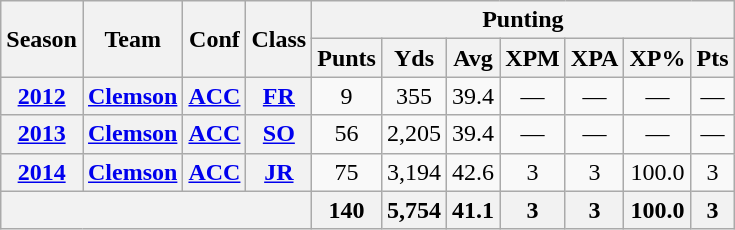<table class="wikitable" style="text-align: center;">
<tr>
<th rowspan="2">Season</th>
<th rowspan="2">Team</th>
<th rowspan="2">Conf</th>
<th rowspan="2">Class</th>
<th colspan="7">Punting</th>
</tr>
<tr>
<th>Punts</th>
<th>Yds</th>
<th>Avg</th>
<th>XPM</th>
<th>XPA</th>
<th>XP%</th>
<th>Pts</th>
</tr>
<tr>
<th><a href='#'>2012</a></th>
<th><a href='#'>Clemson</a></th>
<th><a href='#'>ACC</a></th>
<th><a href='#'>FR</a></th>
<td>9</td>
<td>355</td>
<td>39.4</td>
<td>—</td>
<td>—</td>
<td>—</td>
<td>—</td>
</tr>
<tr>
<th><a href='#'>2013</a></th>
<th><a href='#'>Clemson</a></th>
<th><a href='#'>ACC</a></th>
<th><a href='#'>SO</a></th>
<td>56</td>
<td>2,205</td>
<td>39.4</td>
<td>—</td>
<td>—</td>
<td>—</td>
<td>—</td>
</tr>
<tr>
<th><a href='#'>2014</a></th>
<th><a href='#'>Clemson</a></th>
<th><a href='#'>ACC</a></th>
<th><a href='#'>JR</a></th>
<td>75</td>
<td>3,194</td>
<td>42.6</td>
<td>3</td>
<td>3</td>
<td>100.0</td>
<td>3</td>
</tr>
<tr>
<th colspan="4"></th>
<th>140</th>
<th>5,754</th>
<th>41.1</th>
<th>3</th>
<th>3</th>
<th>100.0</th>
<th>3</th>
</tr>
</table>
